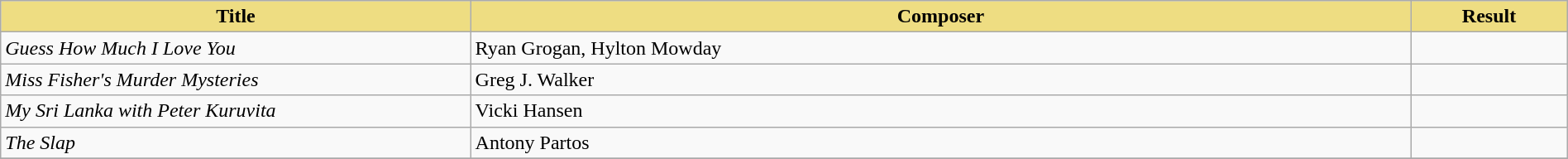<table class="wikitable" width=100%>
<tr>
<th style="width:30%;background:#EEDD82;">Title</th>
<th style="width:60%;background:#EEDD82;">Composer</th>
<th style="width:10%;background:#EEDD82;">Result<br></th>
</tr>
<tr>
<td><em>Guess How Much I Love You</em></td>
<td>Ryan Grogan, Hylton Mowday</td>
<td></td>
</tr>
<tr>
<td><em>Miss Fisher's Murder Mysteries</em></td>
<td>Greg J. Walker</td>
<td></td>
</tr>
<tr>
<td><em>My Sri Lanka with Peter Kuruvita</em></td>
<td>Vicki Hansen</td>
<td></td>
</tr>
<tr>
<td><em>The Slap</em></td>
<td>Antony Partos</td>
<td></td>
</tr>
<tr>
</tr>
</table>
